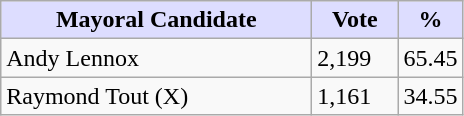<table class="wikitable">
<tr>
<th style="background:#ddf; width:200px;">Mayoral Candidate </th>
<th style="background:#ddf; width:50px;">Vote</th>
<th style="background:#ddf; width:30px;">%</th>
</tr>
<tr>
<td>Andy Lennox</td>
<td>2,199</td>
<td>65.45</td>
</tr>
<tr>
<td>Raymond Tout (X)</td>
<td>1,161</td>
<td>34.55</td>
</tr>
</table>
